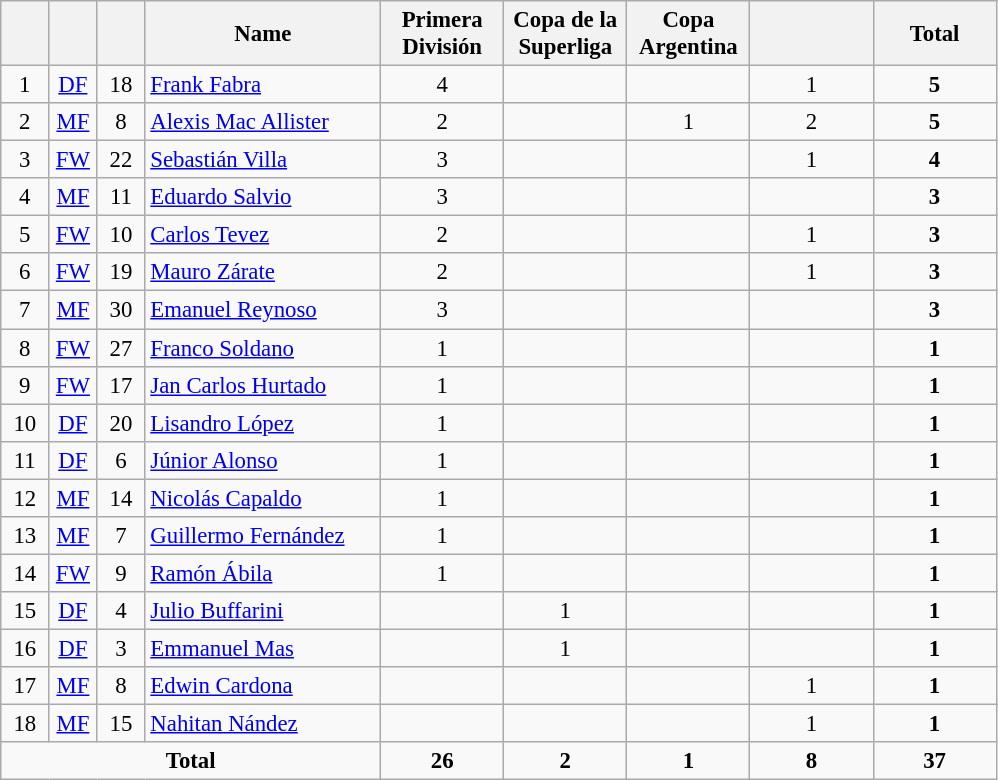<table class="wikitable sortable" style="font-size: 95%; text-align: center;">
<tr>
<th width=25></th>
<th width=25></th>
<th width=25></th>
<th width=150>Name</th>
<th width= 75>Primera División</th>
<th width= 75>Copa de la Superliga</th>
<th width= 75>Copa Argentina</th>
<th width= 75></th>
<th width= 75>Total</th>
</tr>
<tr>
<td>1</td>
<td><a href='#'>DF</a></td>
<td>18</td>
<td align=left> <a href='#'>Frank Fabra</a></td>
<td>4</td>
<td></td>
<td></td>
<td>1</td>
<td><strong>5</strong></td>
</tr>
<tr>
<td>2</td>
<td><a href='#'>MF</a></td>
<td>8</td>
<td align=left> <a href='#'>Alexis Mac Allister</a></td>
<td>2</td>
<td></td>
<td>1</td>
<td>2</td>
<td><strong>5</strong></td>
</tr>
<tr>
<td>3</td>
<td><a href='#'>FW</a></td>
<td>22</td>
<td align=left> <a href='#'>Sebastián Villa</a></td>
<td>3</td>
<td></td>
<td></td>
<td>1</td>
<td><strong>4</strong></td>
</tr>
<tr>
<td>4</td>
<td><a href='#'>MF</a></td>
<td>11</td>
<td align=left> <a href='#'>Eduardo Salvio</a></td>
<td>3</td>
<td></td>
<td></td>
<td></td>
<td><strong>3</strong></td>
</tr>
<tr>
<td>5</td>
<td><a href='#'>FW</a></td>
<td>10</td>
<td align=left> <a href='#'>Carlos Tevez</a></td>
<td>2</td>
<td></td>
<td></td>
<td>1</td>
<td><strong>3</strong></td>
</tr>
<tr>
<td>6</td>
<td><a href='#'>FW</a></td>
<td>19</td>
<td align=left> <a href='#'>Mauro Zárate</a></td>
<td>2</td>
<td></td>
<td></td>
<td>1</td>
<td><strong>3</strong></td>
</tr>
<tr>
<td>7</td>
<td><a href='#'>MF</a></td>
<td>30</td>
<td align=left> <a href='#'>Emanuel Reynoso</a></td>
<td>3</td>
<td></td>
<td></td>
<td></td>
<td><strong>3</strong></td>
</tr>
<tr>
<td>8</td>
<td><a href='#'>FW</a></td>
<td>27</td>
<td align=left> <a href='#'>Franco Soldano</a></td>
<td>1</td>
<td></td>
<td></td>
<td></td>
<td><strong>1</strong></td>
</tr>
<tr>
<td>9</td>
<td><a href='#'>FW</a></td>
<td>17</td>
<td align=left> <a href='#'>Jan Carlos Hurtado</a></td>
<td>1</td>
<td></td>
<td></td>
<td></td>
<td><strong>1</strong></td>
</tr>
<tr>
<td>10</td>
<td><a href='#'>DF</a></td>
<td>20</td>
<td align=left> <a href='#'>Lisandro López</a></td>
<td>1</td>
<td></td>
<td></td>
<td></td>
<td><strong>1</strong></td>
</tr>
<tr>
<td>11</td>
<td><a href='#'>DF</a></td>
<td>6</td>
<td align=left> <a href='#'>Júnior Alonso</a></td>
<td>1</td>
<td></td>
<td></td>
<td></td>
<td><strong>1</strong></td>
</tr>
<tr>
<td>12</td>
<td><a href='#'>MF</a></td>
<td>14</td>
<td align=left> <a href='#'>Nicolás Capaldo</a></td>
<td>1</td>
<td></td>
<td></td>
<td></td>
<td><strong>1</strong></td>
</tr>
<tr>
<td>13</td>
<td><a href='#'>MF</a></td>
<td>7</td>
<td align=left> <a href='#'>Guillermo Fernández</a></td>
<td>1</td>
<td></td>
<td></td>
<td></td>
<td><strong>1</strong></td>
</tr>
<tr>
<td>14</td>
<td><a href='#'>FW</a></td>
<td>9</td>
<td align=left> <a href='#'>Ramón Ábila</a></td>
<td>1</td>
<td></td>
<td></td>
<td></td>
<td><strong>1</strong></td>
</tr>
<tr>
<td>15</td>
<td><a href='#'>DF</a></td>
<td>4</td>
<td align=left> <a href='#'>Julio Buffarini</a></td>
<td></td>
<td>1</td>
<td></td>
<td></td>
<td><strong>1</strong></td>
</tr>
<tr>
<td>16</td>
<td><a href='#'>DF</a></td>
<td>3</td>
<td align=left> <a href='#'>Emmanuel Mas</a></td>
<td></td>
<td>1</td>
<td></td>
<td></td>
<td><strong>1</strong></td>
</tr>
<tr>
<td>17</td>
<td><a href='#'>MF</a></td>
<td>8</td>
<td align=left> <a href='#'>Edwin Cardona</a></td>
<td></td>
<td></td>
<td></td>
<td>1</td>
<td><strong>1</strong></td>
</tr>
<tr>
<td>18</td>
<td><a href='#'>MF</a></td>
<td>15</td>
<td align=left> <a href='#'>Nahitan Nández</a></td>
<td></td>
<td></td>
<td></td>
<td>1</td>
<td><strong>1</strong></td>
</tr>
<tr align=center>
<td colspan=4><strong>Total</strong></td>
<td><strong>26</strong></td>
<td><strong>2</strong></td>
<td><strong>1</strong></td>
<td><strong>8</strong></td>
<td><strong>37</strong></td>
</tr>
</table>
